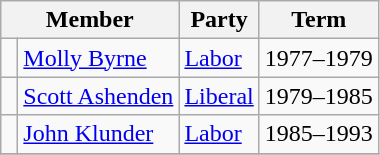<table class="wikitable">
<tr>
<th colspan="2">Member</th>
<th>Party</th>
<th>Term</th>
</tr>
<tr>
<td> </td>
<td><a href='#'>Molly Byrne</a></td>
<td><a href='#'>Labor</a></td>
<td>1977–1979</td>
</tr>
<tr>
<td> </td>
<td><a href='#'>Scott Ashenden</a></td>
<td><a href='#'>Liberal</a></td>
<td>1979–1985</td>
</tr>
<tr>
<td> </td>
<td><a href='#'>John Klunder</a></td>
<td><a href='#'>Labor</a></td>
<td>1985–1993</td>
</tr>
<tr>
</tr>
</table>
